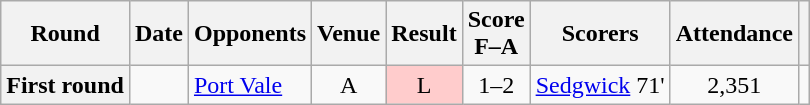<table class="wikitable plainrowheaders sortable" style="text-align:center">
<tr>
<th scope=col>Round</th>
<th scope=col>Date</th>
<th scope=col>Opponents</th>
<th scope=col>Venue</th>
<th scope=col>Result</th>
<th scope=col>Score<br>F–A</th>
<th scope=col class=unsortable>Scorers</th>
<th scope=col>Attendance</th>
<th scope=col class=unsortable></th>
</tr>
<tr>
<th scope=row>First round</th>
<td align=left></td>
<td align=left><a href='#'>Port Vale</a></td>
<td>A</td>
<td bgcolor="#FFCCCC">L</td>
<td>1–2</td>
<td align=left><a href='#'>Sedgwick</a> 71'</td>
<td>2,351</td>
<td></td>
</tr>
</table>
